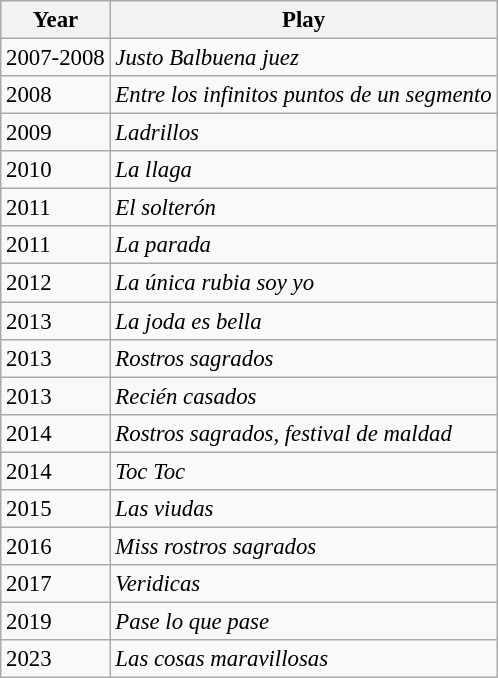<table class="wikitable" style="font-size: 95%;">
<tr>
<th>Year</th>
<th>Play</th>
</tr>
<tr>
<td>2007-2008</td>
<td><em>Justo Balbuena juez</em></td>
</tr>
<tr>
<td>2008</td>
<td><em>Entre los infinitos puntos de un segmento</em></td>
</tr>
<tr>
<td>2009</td>
<td><em>Ladrillos</em></td>
</tr>
<tr>
<td>2010</td>
<td><em>La llaga</em></td>
</tr>
<tr>
<td>2011</td>
<td><em>El solterón</em></td>
</tr>
<tr>
<td>2011</td>
<td><em>La parada</em></td>
</tr>
<tr>
<td>2012</td>
<td><em>La única rubia soy yo</em></td>
</tr>
<tr>
<td>2013</td>
<td><em>La joda es bella</em></td>
</tr>
<tr>
<td>2013</td>
<td><em>Rostros sagrados</em></td>
</tr>
<tr>
<td>2013</td>
<td><em>Recién casados</em></td>
</tr>
<tr>
<td>2014</td>
<td><em>Rostros sagrados, festival de maldad</em></td>
</tr>
<tr>
<td>2014</td>
<td><em>Toc Toc</em></td>
</tr>
<tr>
<td>2015</td>
<td><em>Las viudas</em></td>
</tr>
<tr>
<td>2016</td>
<td><em>Miss rostros sagrados</em></td>
</tr>
<tr>
<td>2017</td>
<td><em>Veridicas</em></td>
</tr>
<tr>
<td>2019</td>
<td><em>Pase lo que pase</em></td>
</tr>
<tr>
<td>2023</td>
<td><em>Las cosas maravillosas</em></td>
</tr>
</table>
